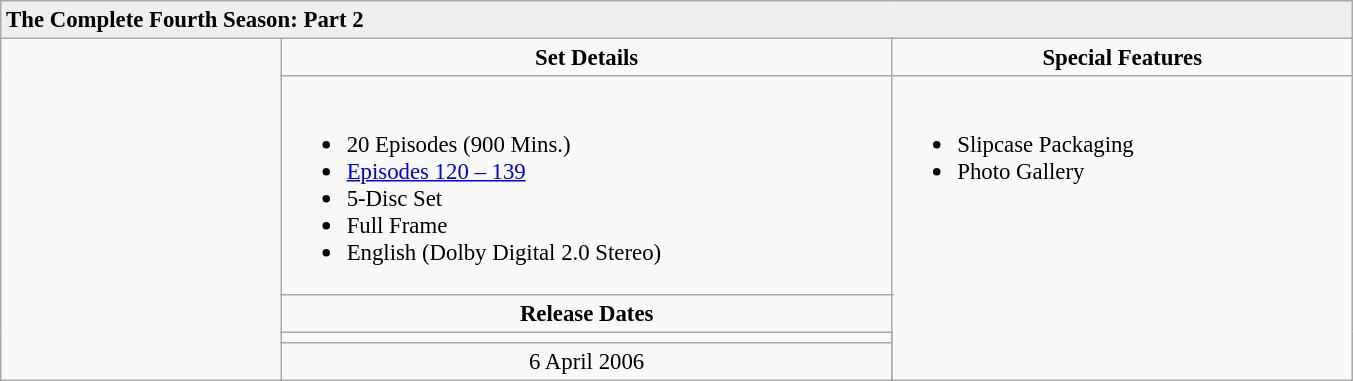<table class="wikitable" style="font-size: 95%;">
<tr style="background:#EFEFEF">
<td colspan="5"><strong>The Complete Fourth Season: Part 2</strong></td>
</tr>
<tr>
<td rowspan="6" align="center" width="180"></td>
<td align="center" width="350" colspan="3"><strong>Set Details</strong></td>
<td width="250" align="center"><strong>Special Features</strong></td>
</tr>
<tr valign="top">
<td colspan="3" align="left" width="400"><br><ul><li>20 Episodes (900 Mins.)</li><li><a href='#'>Episodes 120 – 139</a></li><li>5-Disc Set</li><li>Full Frame</li><li>English (Dolby Digital 2.0 Stereo)</li></ul></td>
<td rowspan="4" align="left" width="300"><br><ul><li>Slipcase Packaging</li><li>Photo Gallery</li></ul></td>
</tr>
<tr>
<td colspan="3" align="center"><strong>Release Dates</strong></td>
</tr>
<tr>
<td align="center"></td>
</tr>
<tr>
<td align="center">6 April 2006</td>
</tr>
</table>
